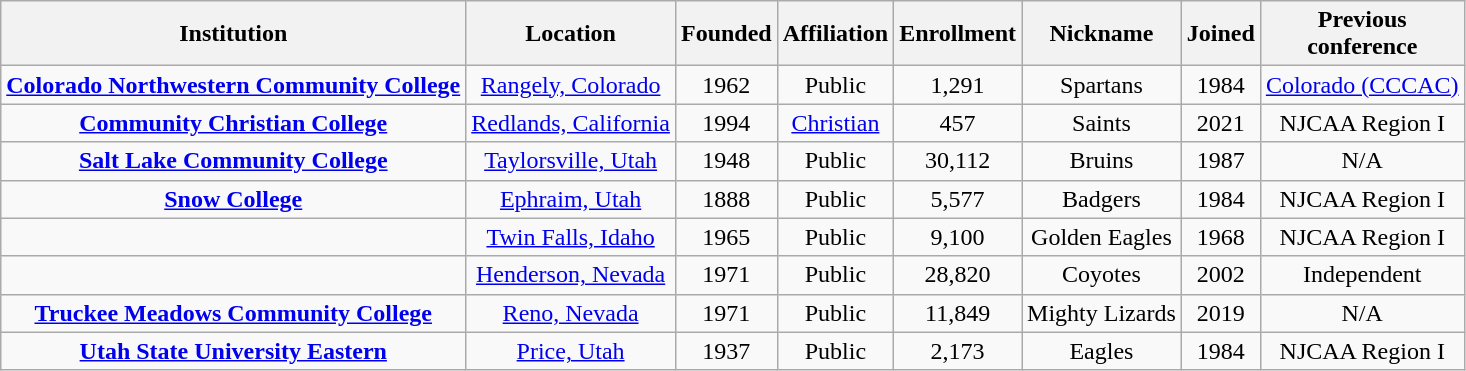<table class="wikitable sortable" style="text-align: center;">
<tr>
<th>Institution</th>
<th>Location</th>
<th>Founded</th>
<th>Affiliation</th>
<th>Enrollment</th>
<th>Nickname</th>
<th>Joined</th>
<th>Previous<br>conference</th>
</tr>
<tr>
<td><strong><a href='#'>Colorado Northwestern Community College</a></strong></td>
<td><a href='#'>Rangely, Colorado</a></td>
<td>1962</td>
<td>Public</td>
<td>1,291</td>
<td>Spartans</td>
<td>1984</td>
<td><a href='#'>Colorado (CCCAC)</a><br></td>
</tr>
<tr>
<td><strong><a href='#'>Community Christian College</a></strong></td>
<td><a href='#'>Redlands, California</a></td>
<td>1994</td>
<td><a href='#'>Christian</a></td>
<td>457</td>
<td>Saints</td>
<td>2021</td>
<td>NJCAA Region I</td>
</tr>
<tr>
<td><strong><a href='#'>Salt Lake Community College</a></strong></td>
<td><a href='#'>Taylorsville, Utah</a></td>
<td>1948</td>
<td>Public</td>
<td>30,112</td>
<td>Bruins</td>
<td>1987</td>
<td>N/A</td>
</tr>
<tr>
<td><strong><a href='#'>Snow College</a></strong></td>
<td><a href='#'>Ephraim, Utah</a></td>
<td>1888</td>
<td>Public</td>
<td>5,577</td>
<td>Badgers</td>
<td>1984</td>
<td>NJCAA Region I</td>
</tr>
<tr>
<td></td>
<td><a href='#'>Twin Falls, Idaho</a></td>
<td>1965</td>
<td>Public</td>
<td>9,100</td>
<td>Golden Eagles</td>
<td>1968</td>
<td>NJCAA Region I</td>
</tr>
<tr>
<td></td>
<td><a href='#'>Henderson, Nevada</a></td>
<td>1971</td>
<td>Public</td>
<td>28,820</td>
<td>Coyotes</td>
<td>2002</td>
<td>Independent</td>
</tr>
<tr>
<td><strong><a href='#'>Truckee Meadows Community College</a></strong></td>
<td><a href='#'>Reno, Nevada</a></td>
<td>1971</td>
<td>Public</td>
<td>11,849</td>
<td>Mighty Lizards</td>
<td>2019</td>
<td>N/A</td>
</tr>
<tr>
<td><strong><a href='#'>Utah State University Eastern</a></strong></td>
<td><a href='#'>Price, Utah</a></td>
<td>1937</td>
<td>Public</td>
<td>2,173</td>
<td>Eagles</td>
<td>1984</td>
<td>NJCAA Region I</td>
</tr>
</table>
